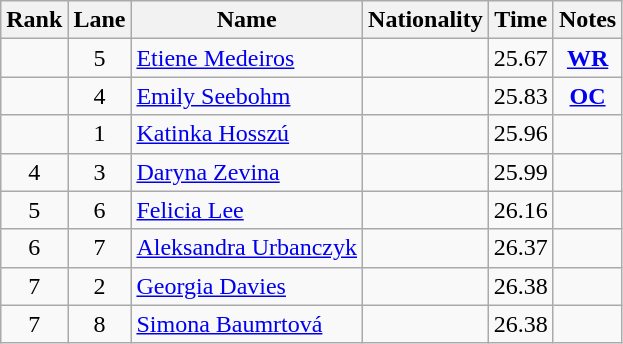<table class="wikitable sortable" style="text-align:center">
<tr>
<th>Rank</th>
<th>Lane</th>
<th>Name</th>
<th>Nationality</th>
<th>Time</th>
<th>Notes</th>
</tr>
<tr>
<td></td>
<td>5</td>
<td align=left><a href='#'>Etiene Medeiros</a></td>
<td align=left></td>
<td>25.67</td>
<td><strong><a href='#'>WR</a></strong></td>
</tr>
<tr>
<td></td>
<td>4</td>
<td align=left><a href='#'>Emily Seebohm</a></td>
<td align=left></td>
<td>25.83</td>
<td><strong><a href='#'>OC</a></strong></td>
</tr>
<tr>
<td></td>
<td>1</td>
<td align=left><a href='#'>Katinka Hosszú</a></td>
<td align=left></td>
<td>25.96</td>
<td></td>
</tr>
<tr>
<td>4</td>
<td>3</td>
<td align=left><a href='#'>Daryna Zevina</a></td>
<td align=left></td>
<td>25.99</td>
<td></td>
</tr>
<tr>
<td>5</td>
<td>6</td>
<td align=left><a href='#'>Felicia Lee</a></td>
<td align=left></td>
<td>26.16</td>
<td></td>
</tr>
<tr>
<td>6</td>
<td>7</td>
<td align=left><a href='#'>Aleksandra Urbanczyk</a></td>
<td align=left></td>
<td>26.37</td>
<td></td>
</tr>
<tr>
<td>7</td>
<td>2</td>
<td align=left><a href='#'>Georgia Davies</a></td>
<td align=left></td>
<td>26.38</td>
<td></td>
</tr>
<tr>
<td>7</td>
<td>8</td>
<td align=left><a href='#'>Simona Baumrtová</a></td>
<td align=left></td>
<td>26.38</td>
<td></td>
</tr>
</table>
